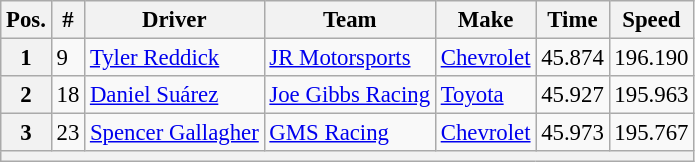<table class="wikitable" style="font-size:95%">
<tr>
<th>Pos.</th>
<th>#</th>
<th>Driver</th>
<th>Team</th>
<th>Make</th>
<th>Time</th>
<th>Speed</th>
</tr>
<tr>
<th>1</th>
<td>9</td>
<td><a href='#'>Tyler Reddick</a></td>
<td><a href='#'>JR Motorsports</a></td>
<td><a href='#'>Chevrolet</a></td>
<td>45.874</td>
<td>196.190</td>
</tr>
<tr>
<th>2</th>
<td>18</td>
<td><a href='#'>Daniel Suárez</a></td>
<td><a href='#'>Joe Gibbs Racing</a></td>
<td><a href='#'>Toyota</a></td>
<td>45.927</td>
<td>195.963</td>
</tr>
<tr>
<th>3</th>
<td>23</td>
<td><a href='#'>Spencer Gallagher</a></td>
<td><a href='#'>GMS Racing</a></td>
<td><a href='#'>Chevrolet</a></td>
<td>45.973</td>
<td>195.767</td>
</tr>
<tr>
<th colspan="7"></th>
</tr>
</table>
